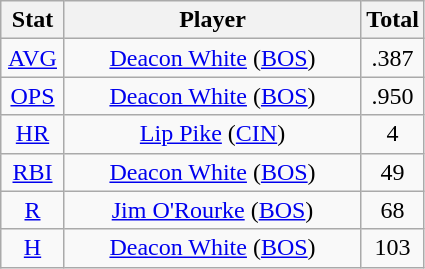<table class="wikitable" style="text-align:center;">
<tr>
<th style="width:15%;">Stat</th>
<th>Player</th>
<th style="width:15%;">Total</th>
</tr>
<tr>
<td><a href='#'>AVG</a></td>
<td><a href='#'>Deacon White</a> (<a href='#'>BOS</a>)</td>
<td>.387</td>
</tr>
<tr>
<td><a href='#'>OPS</a></td>
<td><a href='#'>Deacon White</a> (<a href='#'>BOS</a>)</td>
<td>.950</td>
</tr>
<tr>
<td><a href='#'>HR</a></td>
<td><a href='#'>Lip Pike</a> (<a href='#'>CIN</a>)</td>
<td>4</td>
</tr>
<tr>
<td><a href='#'>RBI</a></td>
<td><a href='#'>Deacon White</a> (<a href='#'>BOS</a>)</td>
<td>49</td>
</tr>
<tr>
<td><a href='#'>R</a></td>
<td><a href='#'>Jim O'Rourke</a> (<a href='#'>BOS</a>)</td>
<td>68</td>
</tr>
<tr>
<td><a href='#'>H</a></td>
<td><a href='#'>Deacon White</a> (<a href='#'>BOS</a>)</td>
<td>103</td>
</tr>
</table>
